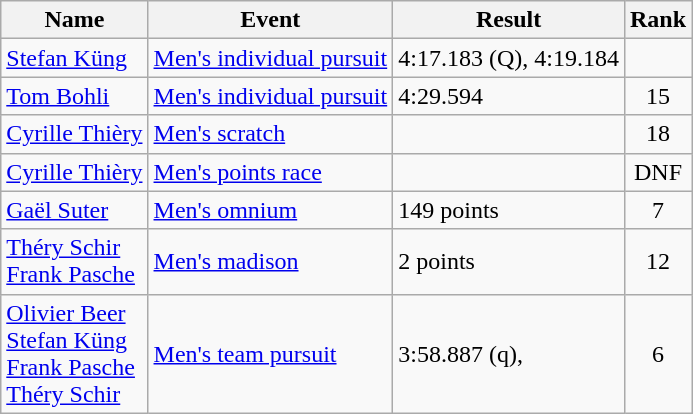<table class="wikitable sortable">
<tr>
<th>Name</th>
<th>Event</th>
<th>Result</th>
<th>Rank</th>
</tr>
<tr>
<td><a href='#'>Stefan Küng</a></td>
<td><a href='#'>Men's individual pursuit</a></td>
<td>4:17.183 (Q), 4:19.184</td>
<td align=center></td>
</tr>
<tr>
<td><a href='#'>Tom Bohli</a></td>
<td><a href='#'>Men's individual pursuit</a></td>
<td>4:29.594</td>
<td align=center>15</td>
</tr>
<tr>
<td><a href='#'>Cyrille Thièry</a></td>
<td><a href='#'>Men's scratch</a></td>
<td></td>
<td align=center>18</td>
</tr>
<tr>
<td><a href='#'>Cyrille Thièry</a></td>
<td><a href='#'>Men's points race</a></td>
<td></td>
<td align=center>DNF</td>
</tr>
<tr>
<td><a href='#'>Gaël Suter</a></td>
<td><a href='#'>Men's omnium</a></td>
<td>149 points</td>
<td align=center>7</td>
</tr>
<tr>
<td><a href='#'>Théry Schir</a><br><a href='#'>Frank Pasche</a></td>
<td><a href='#'>Men's madison</a></td>
<td>2 points</td>
<td align=center>12</td>
</tr>
<tr>
<td><a href='#'>Olivier Beer</a><br><a href='#'>Stefan Küng</a><br><a href='#'>Frank Pasche</a><br><a href='#'>Théry Schir</a></td>
<td><a href='#'>Men's team pursuit</a></td>
<td>3:58.887 (q),</td>
<td align=center>6</td>
</tr>
</table>
